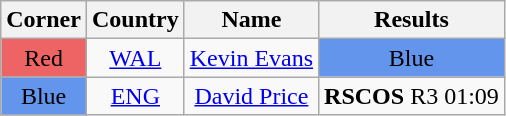<table class="wikitable" style="text-align:center">
<tr>
<th>Corner</th>
<th>Country</th>
<th>Name</th>
<th>Results</th>
</tr>
<tr>
<td bgcolor="#EE6363">Red</td>
<td><a href='#'>WAL</a></td>
<td><a href='#'>Kevin Evans</a></td>
<td bgcolor="#6495ED">Blue</td>
</tr>
<tr>
<td bgcolor="#6495ED">Blue</td>
<td><a href='#'>ENG</a></td>
<td><a href='#'>David Price</a></td>
<td><strong>RSCOS</strong> R3 01:09</td>
</tr>
</table>
